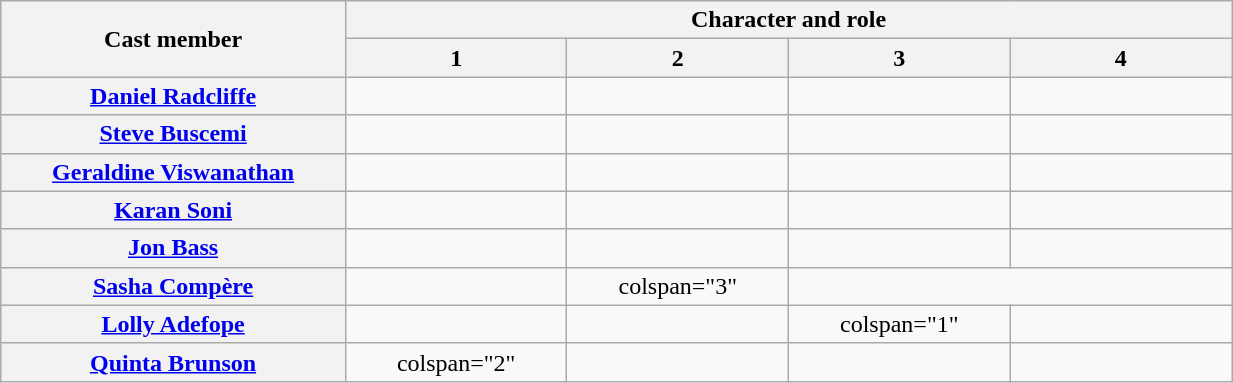<table class="wikitable" style="text-align:center; width:65%;">
<tr>
<th rowspan="2" style="width:28%">Cast member</th>
<th colspan="4">Character and role</th>
</tr>
<tr>
<th style="width:18%">1</th>
<th style="width:18%">2</th>
<th style="width:18%">3</th>
<th style="width:18%">4</th>
</tr>
<tr>
<th scope="row"><a href='#'>Daniel Radcliffe</a></th>
<td></td>
<td></td>
<td></td>
<td></td>
</tr>
<tr>
<th scope="row"><a href='#'>Steve Buscemi</a></th>
<td></td>
<td></td>
<td></td>
<td></td>
</tr>
<tr>
<th scope="row"><a href='#'>Geraldine Viswanathan</a></th>
<td></td>
<td></td>
<td></td>
<td></td>
</tr>
<tr>
<th scope="row"><a href='#'>Karan Soni</a></th>
<td></td>
<td></td>
<td></td>
<td></td>
</tr>
<tr>
<th scope="row"><a href='#'>Jon Bass</a></th>
<td></td>
<td></td>
<td></td>
<td></td>
</tr>
<tr>
<th scope="row"><a href='#'>Sasha Compère</a></th>
<td></td>
<td>colspan="3" </td>
</tr>
<tr>
<th scope="row"><a href='#'>Lolly Adefope</a></th>
<td></td>
<td></td>
<td>colspan="1" </td>
<td></td>
</tr>
<tr>
<th scope="row"><a href='#'>Quinta Brunson</a></th>
<td>colspan="2" </td>
<td></td>
<td></td>
</tr>
</table>
